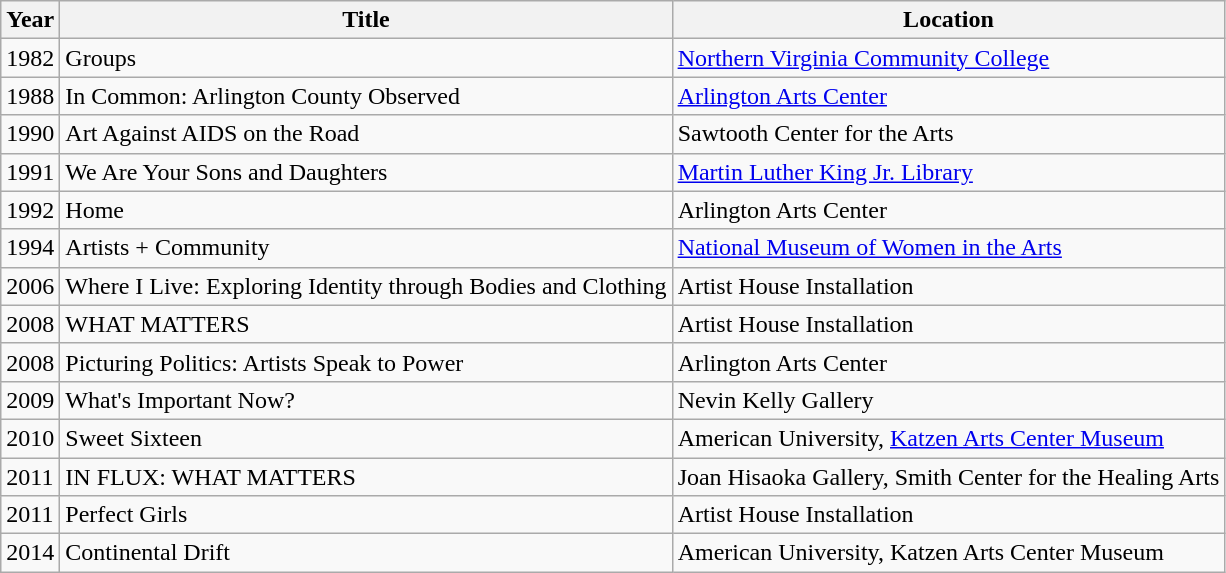<table class="wikitable">
<tr>
<th>Year</th>
<th>Title</th>
<th>Location</th>
</tr>
<tr>
<td>1982</td>
<td>Groups   </td>
<td><a href='#'>Northern Virginia Community College</a></td>
</tr>
<tr>
<td>1988</td>
<td>In Common: Arlington County Observed</td>
<td><a href='#'>Arlington Arts Center</a></td>
</tr>
<tr>
<td>1990</td>
<td>Art Against AIDS on the Road</td>
<td>Sawtooth Center for the Arts</td>
</tr>
<tr>
<td>1991</td>
<td>We Are Your Sons and Daughters   </td>
<td><a href='#'>Martin Luther King Jr. Library</a></td>
</tr>
<tr>
<td>1992</td>
<td>Home   </td>
<td>Arlington Arts Center</td>
</tr>
<tr>
<td>1994</td>
<td>Artists + Community    </td>
<td><a href='#'>National Museum of Women in the Arts</a></td>
</tr>
<tr>
<td>2006</td>
<td>Where I Live: Exploring Identity through Bodies and Clothing</td>
<td>Artist House Installation</td>
</tr>
<tr>
<td>2008</td>
<td>WHAT MATTERS</td>
<td>Artist House Installation</td>
</tr>
<tr>
<td>2008</td>
<td>Picturing Politics: Artists Speak to Power</td>
<td>Arlington Arts Center</td>
</tr>
<tr>
<td>2009</td>
<td>What's Important Now?</td>
<td>Nevin Kelly Gallery</td>
</tr>
<tr>
<td>2010</td>
<td>Sweet Sixteen</td>
<td>American University, <a href='#'>Katzen Arts Center Museum</a></td>
</tr>
<tr>
<td>2011</td>
<td>IN FLUX: WHAT MATTERS</td>
<td>Joan Hisaoka Gallery, Smith Center for the Healing Arts</td>
</tr>
<tr>
<td>2011</td>
<td>Perfect Girls</td>
<td>Artist House Installation</td>
</tr>
<tr>
<td>2014</td>
<td>Continental Drift</td>
<td>American University, Katzen Arts Center Museum</td>
</tr>
</table>
